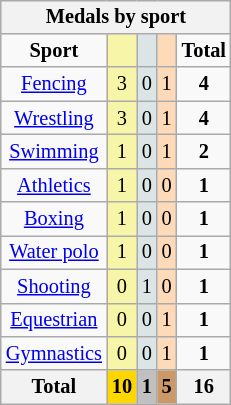<table class="wikitable" style="font-size:85%; float:right;">
<tr style="background:#efefef;">
<th colspan=7>Medals by sport</th>
</tr>
<tr style="text-align:center">
<td><strong>Sport</strong></td>
<td bgcolor=#f7f6a8></td>
<td bgcolor=#dce5e5></td>
<td bgcolor=#ffdab9></td>
<td><strong>Total</strong></td>
</tr>
<tr style="text-align:center">
<td><a href='#'>Fencing</a></td>
<td bgcolor=F7F6A8>3</td>
<td bgcolor=DCE5E5>0</td>
<td bgcolor=FFDAB9>1</td>
<td><strong>4</strong></td>
</tr>
<tr style="text-align:center">
<td><a href='#'>Wrestling</a></td>
<td bgcolor=F7F6A8>3</td>
<td bgcolor=DCE5E5>0</td>
<td bgcolor=FFDAB9>1</td>
<td><strong>4</strong></td>
</tr>
<tr style="text-align:center">
<td><a href='#'>Swimming</a></td>
<td bgcolor=F7F6A8>1</td>
<td bgcolor=DCE5E5>0</td>
<td bgcolor=FFDAB9>1</td>
<td><strong>2</strong></td>
</tr>
<tr style="text-align:center">
<td><a href='#'>Athletics</a></td>
<td bgcolor=F7F6A8>1</td>
<td bgcolor=DCE5E5>0</td>
<td bgcolor=FFDAB9>0</td>
<td><strong>1</strong></td>
</tr>
<tr style="text-align:center">
<td><a href='#'>Boxing</a></td>
<td bgcolor=F7F6A8>1</td>
<td bgcolor=DCE5E5>0</td>
<td bgcolor=FFDAB9>0</td>
<td><strong>1</strong></td>
</tr>
<tr style="text-align:center">
<td><a href='#'>Water polo</a></td>
<td bgcolor=F7F6A8>1</td>
<td bgcolor=DCE5E5>0</td>
<td bgcolor=FFDAB9>0</td>
<td><strong>1</strong></td>
</tr>
<tr style="text-align:center">
<td><a href='#'>Shooting</a></td>
<td bgcolor=F7F6A8>0</td>
<td bgcolor=DCE5E5>1</td>
<td bgcolor=FFDAB9>0</td>
<td><strong>1</strong></td>
</tr>
<tr style="text-align:center">
<td><a href='#'>Equestrian</a></td>
<td bgcolor=F7F6A8>0</td>
<td bgcolor=DCE5E5>0</td>
<td bgcolor=FFDAB9>1</td>
<td><strong>1</strong></td>
</tr>
<tr style="text-align:center">
<td><a href='#'>Gymnastics</a></td>
<td bgcolor=F7F6A8>0</td>
<td bgcolor=DCE5E5>0</td>
<td bgcolor=FFDAB9>1</td>
<td><strong>1</strong></td>
</tr>
<tr style="text-align:center">
<th>Total</th>
<th style="background:gold">10</th>
<th style="background:silver">1</th>
<th style="background:#c96">5</th>
<th>16</th>
</tr>
</table>
